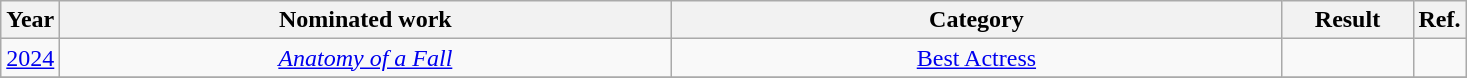<table class="wikitable sortable">
<tr>
<th scope="col" style="width:1em;">Year</th>
<th scope="col" style="width:25em;">Nominated work</th>
<th scope="col" style="width:25em;">Category</th>
<th scope="col" style="width:5em;">Result</th>
<th scope="col" style="width:1em;">Ref.</th>
</tr>
<tr>
<td><a href='#'>2024</a></td>
<td align="center"><em><a href='#'>Anatomy of a Fall</a></em></td>
<td align="center"><a href='#'>Best Actress</a></td>
<td></td>
<td align="center"></td>
</tr>
<tr>
</tr>
</table>
